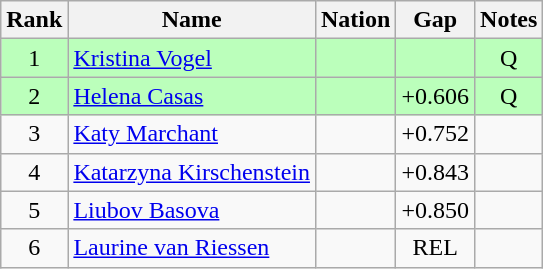<table class="wikitable sortable" style="text-align:center">
<tr>
<th>Rank</th>
<th>Name</th>
<th>Nation</th>
<th>Gap</th>
<th>Notes</th>
</tr>
<tr bgcolor=bbffbb>
<td>1</td>
<td align=left><a href='#'>Kristina Vogel</a></td>
<td align=left></td>
<td></td>
<td>Q</td>
</tr>
<tr bgcolor=bbffbb>
<td>2</td>
<td align=left><a href='#'>Helena Casas</a></td>
<td align=left></td>
<td>+0.606</td>
<td>Q</td>
</tr>
<tr>
<td>3</td>
<td align=left><a href='#'>Katy Marchant</a></td>
<td align=left></td>
<td>+0.752</td>
<td></td>
</tr>
<tr>
<td>4</td>
<td align=left><a href='#'>Katarzyna Kirschenstein</a></td>
<td align=left></td>
<td>+0.843</td>
<td></td>
</tr>
<tr>
<td>5</td>
<td align=left><a href='#'>Liubov Basova</a></td>
<td align=left></td>
<td>+0.850</td>
<td></td>
</tr>
<tr>
<td>6</td>
<td align=left><a href='#'>Laurine van Riessen</a></td>
<td align=left></td>
<td>REL</td>
<td></td>
</tr>
</table>
